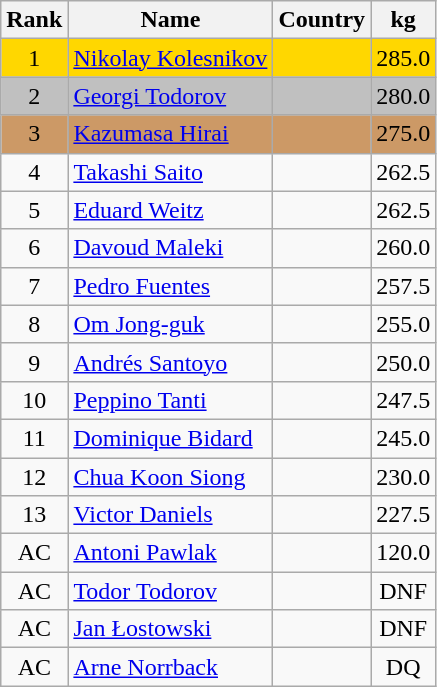<table class="wikitable sortable" style="text-align:center">
<tr>
<th>Rank</th>
<th>Name</th>
<th>Country</th>
<th>kg</th>
</tr>
<tr bgcolor=gold>
<td>1</td>
<td align="left"><a href='#'>Nikolay Kolesnikov</a></td>
<td align="left"></td>
<td>285.0</td>
</tr>
<tr bgcolor=silver>
<td>2</td>
<td align="left"><a href='#'>Georgi Todorov</a></td>
<td align="left"></td>
<td>280.0</td>
</tr>
<tr bgcolor=#CC9966>
<td>3</td>
<td align="left"><a href='#'>Kazumasa Hirai</a></td>
<td align="left"></td>
<td>275.0</td>
</tr>
<tr>
<td>4</td>
<td align="left"><a href='#'>Takashi Saito</a></td>
<td align="left"></td>
<td>262.5</td>
</tr>
<tr>
<td>5</td>
<td align="left"><a href='#'>Eduard Weitz</a></td>
<td align="left"></td>
<td>262.5</td>
</tr>
<tr>
<td>6</td>
<td align="left"><a href='#'>Davoud Maleki</a></td>
<td align="left"></td>
<td>260.0</td>
</tr>
<tr>
<td>7</td>
<td align="left"><a href='#'>Pedro Fuentes</a></td>
<td align="left"></td>
<td>257.5</td>
</tr>
<tr>
<td>8</td>
<td align="left"><a href='#'>Om Jong-guk</a></td>
<td align="left"></td>
<td>255.0</td>
</tr>
<tr>
<td>9</td>
<td align="left"><a href='#'>Andrés Santoyo</a></td>
<td align="left"></td>
<td>250.0</td>
</tr>
<tr>
<td>10</td>
<td align="left"><a href='#'>Peppino Tanti</a></td>
<td align="left"></td>
<td>247.5</td>
</tr>
<tr>
<td>11</td>
<td align="left"><a href='#'>Dominique Bidard</a></td>
<td align="left"></td>
<td>245.0</td>
</tr>
<tr>
<td>12</td>
<td align="left"><a href='#'>Chua Koon Siong</a></td>
<td align="left"></td>
<td>230.0</td>
</tr>
<tr>
<td>13</td>
<td align="left"><a href='#'>Victor Daniels</a></td>
<td align="left"></td>
<td>227.5</td>
</tr>
<tr>
<td>AC</td>
<td align="left"><a href='#'>Antoni Pawlak</a></td>
<td align="left"></td>
<td>120.0</td>
</tr>
<tr>
<td>AC</td>
<td align="left"><a href='#'>Todor Todorov</a></td>
<td align="left"></td>
<td>DNF</td>
</tr>
<tr>
<td>AC</td>
<td align="left"><a href='#'>Jan Łostowski</a></td>
<td align="left"></td>
<td>DNF</td>
</tr>
<tr>
<td>AC</td>
<td align="left"><a href='#'>Arne Norrback</a></td>
<td align="left"></td>
<td>DQ</td>
</tr>
</table>
